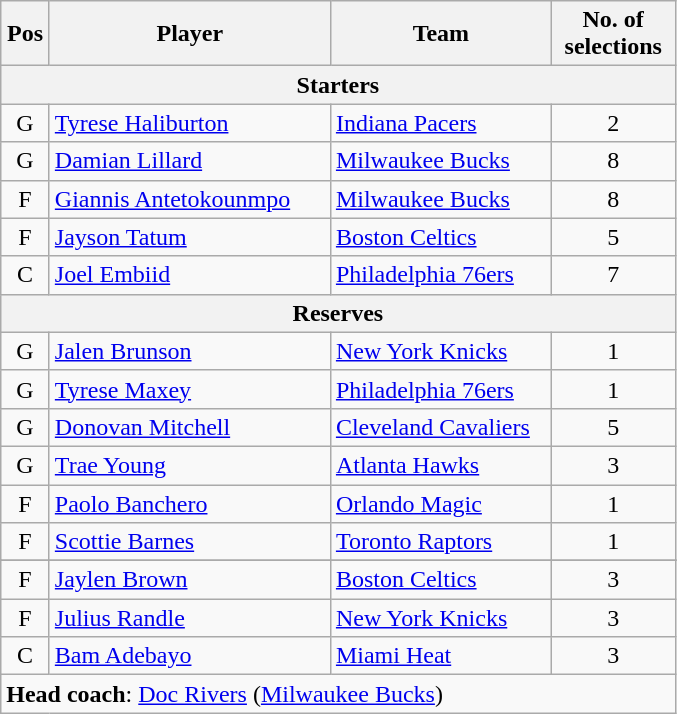<table class="wikitable" style="text-align:center">
<tr>
<th scope="col" width="25px">Pos</th>
<th scope="col" width="180px">Player</th>
<th scope="col" width="140px">Team</th>
<th scope="col" width="75px">No. of selections</th>
</tr>
<tr>
<th scope="col" colspan="4">Starters</th>
</tr>
<tr>
<td>G</td>
<td style="text-align:left"><a href='#'>Tyrese Haliburton</a></td>
<td style="text-align:left"><a href='#'>Indiana Pacers</a></td>
<td>2</td>
</tr>
<tr>
<td>G</td>
<td style="text-align:left"><a href='#'>Damian Lillard</a></td>
<td style="text-align:left"><a href='#'>Milwaukee Bucks</a></td>
<td>8</td>
</tr>
<tr>
<td>F</td>
<td style="text-align:left"><a href='#'>Giannis Antetokounmpo</a></td>
<td style="text-align:left"><a href='#'>Milwaukee Bucks</a></td>
<td>8</td>
</tr>
<tr>
<td>F</td>
<td style="text-align:left"><a href='#'>Jayson Tatum</a></td>
<td style="text-align:left"><a href='#'>Boston Celtics</a></td>
<td>5</td>
</tr>
<tr>
<td>C</td>
<td style="text-align:left"><a href='#'>Joel Embiid</a></td>
<td style="text-align:left"><a href='#'>Philadelphia 76ers</a></td>
<td>7</td>
</tr>
<tr>
<th scope="col" colspan="4">Reserves</th>
</tr>
<tr>
<td>G</td>
<td style="text-align:left"><a href='#'>Jalen Brunson</a></td>
<td style="text-align:left"><a href='#'>New York Knicks</a></td>
<td>1</td>
</tr>
<tr>
<td>G</td>
<td style="text-align:left"><a href='#'>Tyrese Maxey</a></td>
<td style="text-align:left"><a href='#'>Philadelphia 76ers</a></td>
<td>1</td>
</tr>
<tr>
<td>G</td>
<td style="text-align:left"><a href='#'>Donovan Mitchell</a></td>
<td style="text-align:left"><a href='#'>Cleveland Cavaliers</a></td>
<td>5</td>
</tr>
<tr>
<td>G</td>
<td style="text-align:left"><a href='#'>Trae Young</a></td>
<td style="text-align:left"><a href='#'>Atlanta Hawks</a></td>
<td>3</td>
</tr>
<tr>
<td>F</td>
<td style="text-align:left"><a href='#'>Paolo Banchero</a></td>
<td style="text-align:left"><a href='#'>Orlando Magic</a></td>
<td>1</td>
</tr>
<tr>
<td>F</td>
<td style="text-align:left"><a href='#'>Scottie Barnes</a></td>
<td style="text-align:left"><a href='#'>Toronto Raptors</a></td>
<td>1</td>
</tr>
<tr>
</tr>
<tr>
<td>F</td>
<td style="text-align:left"><a href='#'>Jaylen Brown</a></td>
<td style="text-align:left"><a href='#'>Boston Celtics</a></td>
<td>3</td>
</tr>
<tr>
<td>F</td>
<td style="text-align:left"><a href='#'>Julius Randle</a></td>
<td style="text-align:left"><a href='#'>New York Knicks</a></td>
<td>3</td>
</tr>
<tr>
<td>C</td>
<td style="text-align:left"><a href='#'>Bam Adebayo</a></td>
<td style="text-align:left"><a href='#'>Miami Heat</a></td>
<td>3</td>
</tr>
<tr>
<td style="text-align:left" colspan="5"><strong>Head coach</strong>: <a href='#'>Doc Rivers</a> (<a href='#'>Milwaukee Bucks</a>)</td>
</tr>
</table>
